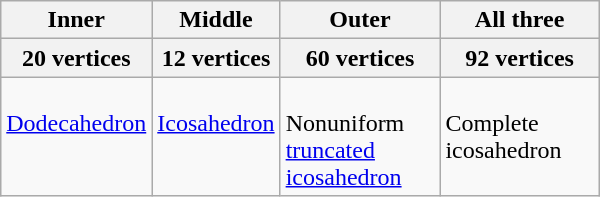<table class=wikitable width=400>
<tr>
<th>Inner</th>
<th>Middle</th>
<th>Outer</th>
<th>All three</th>
</tr>
<tr>
<th>20 vertices</th>
<th>12 vertices</th>
<th>60 vertices</th>
<th>92 vertices</th>
</tr>
<tr valign=top>
<td><br><a href='#'>Dodecahedron</a></td>
<td><br><a href='#'>Icosahedron</a></td>
<td><br>Nonuniform<br><a href='#'>truncated icosahedron</a></td>
<td><br>Complete icosahedron</td>
</tr>
</table>
